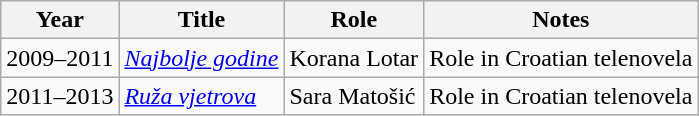<table class="wikitable sortable">
<tr>
<th>Year</th>
<th>Title</th>
<th>Role</th>
<th class="unsortable">Notes</th>
</tr>
<tr>
<td>2009–2011</td>
<td><em><a href='#'>Najbolje godine</a></em></td>
<td>Korana Lotar</td>
<td>Role in Croatian telenovela</td>
</tr>
<tr>
<td>2011–2013</td>
<td><em><a href='#'>Ruža vjetrova</a></em></td>
<td>Sara Matošić</td>
<td>Role in Croatian telenovela</td>
</tr>
</table>
